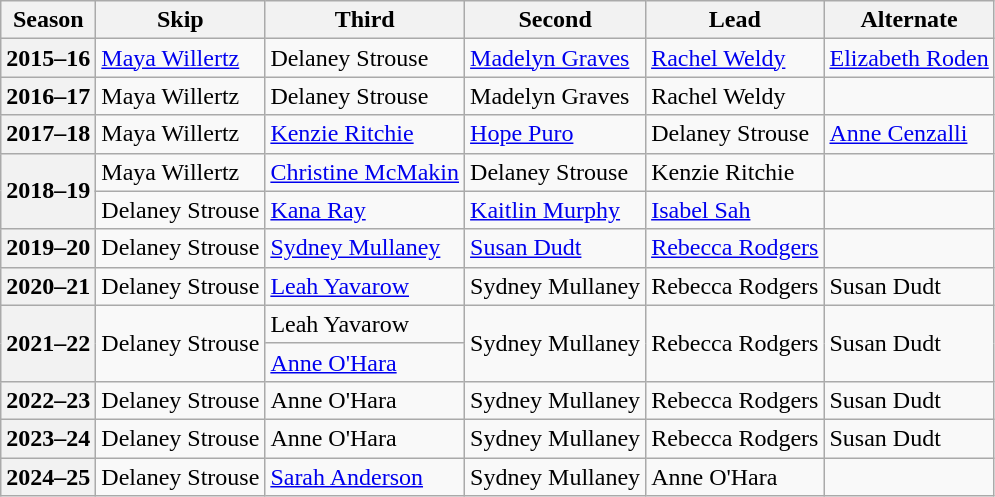<table class="wikitable">
<tr>
<th scope="col">Season</th>
<th scope="col">Skip</th>
<th scope="col">Third</th>
<th scope="col">Second</th>
<th scope="col">Lead</th>
<th scope="col">Alternate</th>
</tr>
<tr>
<th scope="row">2015–16</th>
<td><a href='#'>Maya Willertz</a></td>
<td>Delaney Strouse</td>
<td><a href='#'>Madelyn Graves</a></td>
<td><a href='#'>Rachel Weldy</a></td>
<td><a href='#'>Elizabeth Roden</a></td>
</tr>
<tr>
<th scope="row">2016–17</th>
<td>Maya Willertz</td>
<td>Delaney Strouse</td>
<td>Madelyn Graves</td>
<td>Rachel Weldy</td>
<td></td>
</tr>
<tr>
<th scope="row">2017–18</th>
<td>Maya Willertz</td>
<td><a href='#'>Kenzie Ritchie</a></td>
<td><a href='#'>Hope Puro</a></td>
<td>Delaney Strouse</td>
<td><a href='#'>Anne Cenzalli</a></td>
</tr>
<tr>
<th scope="row" rowspan=2>2018–19</th>
<td>Maya Willertz</td>
<td><a href='#'>Christine McMakin</a></td>
<td>Delaney Strouse</td>
<td>Kenzie Ritchie</td>
<td></td>
</tr>
<tr>
<td>Delaney Strouse</td>
<td><a href='#'>Kana Ray</a></td>
<td><a href='#'>Kaitlin Murphy</a></td>
<td><a href='#'>Isabel Sah</a></td>
<td></td>
</tr>
<tr>
<th scope="row">2019–20</th>
<td>Delaney Strouse</td>
<td><a href='#'>Sydney Mullaney</a></td>
<td><a href='#'>Susan Dudt</a></td>
<td><a href='#'>Rebecca Rodgers</a></td>
<td></td>
</tr>
<tr>
<th scope="row">2020–21</th>
<td>Delaney Strouse</td>
<td><a href='#'>Leah Yavarow</a></td>
<td>Sydney Mullaney</td>
<td>Rebecca Rodgers</td>
<td>Susan Dudt</td>
</tr>
<tr>
<th scope="row" rowspan=2>2021–22</th>
<td rowspan=2>Delaney Strouse</td>
<td>Leah Yavarow</td>
<td rowspan=2>Sydney Mullaney</td>
<td rowspan=2>Rebecca Rodgers</td>
<td rowspan=2>Susan Dudt</td>
</tr>
<tr>
<td><a href='#'>Anne O'Hara</a></td>
</tr>
<tr>
<th scope="row">2022–23</th>
<td>Delaney Strouse</td>
<td>Anne O'Hara</td>
<td>Sydney Mullaney</td>
<td>Rebecca Rodgers</td>
<td>Susan Dudt</td>
</tr>
<tr>
<th scope="row">2023–24</th>
<td>Delaney Strouse</td>
<td>Anne O'Hara</td>
<td>Sydney Mullaney</td>
<td>Rebecca Rodgers</td>
<td>Susan Dudt</td>
</tr>
<tr>
<th scope="row">2024–25</th>
<td>Delaney Strouse</td>
<td><a href='#'>Sarah Anderson</a></td>
<td>Sydney Mullaney</td>
<td>Anne O'Hara</td>
<td></td>
</tr>
</table>
